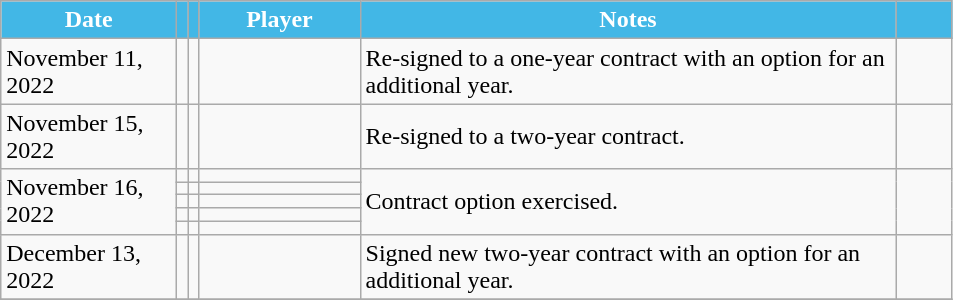<table class="wikitable sortable">
<tr>
<th style="background:#42b7e6; color:#fff; width:110px;" data-sort-type="date" scope="col">Date</th>
<th style="background:#42b7e6; color:#fff;" scope="col"></th>
<th style="background:#42b7e6; color:#fff;" scope="col"></th>
<th style="background:#42b7e6; color:#fff; width:100px;" scope="col">Player</th>
<th style="background:#42b7e6; color:#fff; width:350px;" scope="col">Notes</th>
<th style="background:#42b7e6; color:#fff; width:30px;" scope="col"></th>
</tr>
<tr>
<td>November 11, 2022</td>
<td></td>
<td></td>
<td></td>
<td>Re-signed to a one-year contract with an option for an additional year.</td>
<td></td>
</tr>
<tr>
<td>November 15, 2022</td>
<td></td>
<td></td>
<td></td>
<td>Re-signed to a two-year contract.</td>
<td></td>
</tr>
<tr>
<td rowspan=5>November 16, 2022</td>
<td></td>
<td></td>
<td></td>
<td rowspan=5>Contract option exercised.</td>
<td rowspan=5></td>
</tr>
<tr>
<td></td>
<td></td>
<td></td>
</tr>
<tr>
<td></td>
<td></td>
<td></td>
</tr>
<tr>
<td></td>
<td></td>
<td></td>
</tr>
<tr>
<td></td>
<td></td>
<td></td>
</tr>
<tr>
<td>December 13, 2022</td>
<td></td>
<td></td>
<td></td>
<td>Signed new two-year contract with an option for an additional year.</td>
<td></td>
</tr>
<tr>
</tr>
</table>
